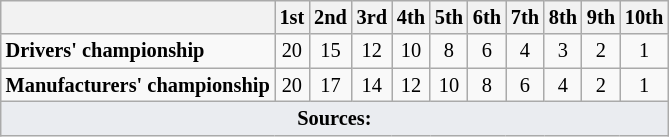<table class="wikitable" style="font-size: 85%; text-align: center;">
<tr>
<th></th>
<th>1st</th>
<th>2nd</th>
<th>3rd</th>
<th>4th</th>
<th>5th</th>
<th>6th</th>
<th>7th</th>
<th>8th</th>
<th>9th</th>
<th>10th</th>
</tr>
<tr>
<td align="left"><strong>Drivers' championship</strong></td>
<td>20</td>
<td>15</td>
<td>12</td>
<td>10</td>
<td>8</td>
<td>6</td>
<td>4</td>
<td>3</td>
<td>2</td>
<td>1</td>
</tr>
<tr>
<td align="left"><strong>Manufacturers' championship</strong></td>
<td>20</td>
<td>17</td>
<td>14</td>
<td>12</td>
<td>10</td>
<td>8</td>
<td>6</td>
<td>4</td>
<td>2</td>
<td>1</td>
</tr>
<tr>
<td colspan="11" style="background-color:#EAECF0;text-align:center"><strong>Sources:</strong></td>
</tr>
</table>
